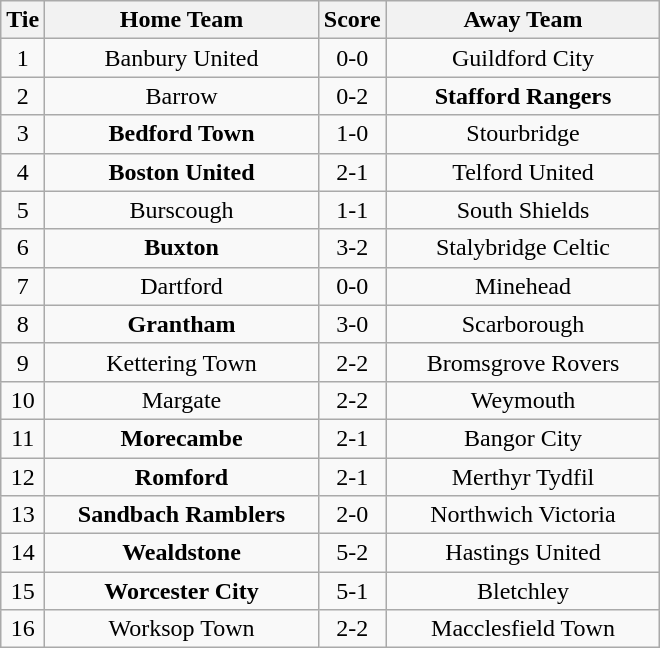<table class="wikitable" style="text-align:center;">
<tr>
<th width=20>Tie</th>
<th width=175>Home Team</th>
<th width=20>Score</th>
<th width=175>Away Team</th>
</tr>
<tr>
<td>1</td>
<td>Banbury United</td>
<td>0-0</td>
<td>Guildford City</td>
</tr>
<tr>
<td>2</td>
<td>Barrow</td>
<td>0-2</td>
<td><strong>Stafford Rangers</strong></td>
</tr>
<tr>
<td>3</td>
<td><strong>Bedford Town</strong></td>
<td>1-0</td>
<td>Stourbridge</td>
</tr>
<tr>
<td>4</td>
<td><strong>Boston United</strong></td>
<td>2-1</td>
<td>Telford United</td>
</tr>
<tr>
<td>5</td>
<td>Burscough</td>
<td>1-1</td>
<td>South Shields</td>
</tr>
<tr>
<td>6</td>
<td><strong>Buxton</strong></td>
<td>3-2</td>
<td>Stalybridge Celtic</td>
</tr>
<tr>
<td>7</td>
<td>Dartford</td>
<td>0-0</td>
<td>Minehead</td>
</tr>
<tr>
<td>8</td>
<td><strong>Grantham</strong></td>
<td>3-0</td>
<td>Scarborough</td>
</tr>
<tr>
<td>9</td>
<td>Kettering Town</td>
<td>2-2</td>
<td>Bromsgrove Rovers</td>
</tr>
<tr>
<td>10</td>
<td>Margate</td>
<td>2-2</td>
<td>Weymouth</td>
</tr>
<tr>
<td>11</td>
<td><strong>Morecambe</strong></td>
<td>2-1</td>
<td>Bangor City</td>
</tr>
<tr>
<td>12</td>
<td><strong>Romford</strong></td>
<td>2-1</td>
<td>Merthyr Tydfil</td>
</tr>
<tr>
<td>13</td>
<td><strong>Sandbach Ramblers</strong></td>
<td>2-0</td>
<td>Northwich Victoria</td>
</tr>
<tr>
<td>14</td>
<td><strong>Wealdstone</strong></td>
<td>5-2</td>
<td>Hastings United</td>
</tr>
<tr>
<td>15</td>
<td><strong>Worcester City</strong></td>
<td>5-1</td>
<td>Bletchley</td>
</tr>
<tr>
<td>16</td>
<td>Worksop Town</td>
<td>2-2</td>
<td>Macclesfield Town</td>
</tr>
</table>
